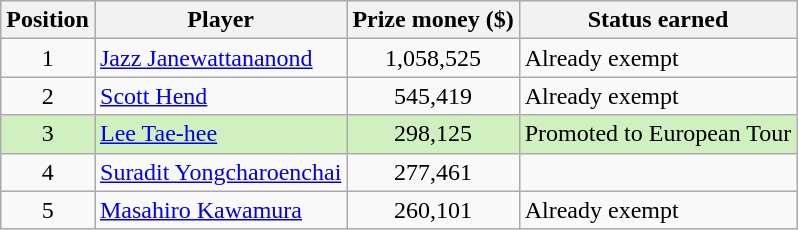<table class="wikitable">
<tr>
<th>Position</th>
<th>Player</th>
<th>Prize money ($)</th>
<th>Status earned</th>
</tr>
<tr>
<td align=center>1</td>
<td> <a href='#'>Jazz Janewattananond</a></td>
<td align=center>1,058,525</td>
<td>Already exempt</td>
</tr>
<tr>
<td align=center>2</td>
<td> <a href='#'>Scott Hend</a></td>
<td align=center>545,419</td>
<td>Already exempt</td>
</tr>
<tr style="background:#D0F0C0;">
<td align=center>3</td>
<td> <a href='#'>Lee Tae-hee</a></td>
<td align=center>298,125</td>
<td>Promoted to European Tour</td>
</tr>
<tr>
<td align=center>4</td>
<td> <a href='#'>Suradit Yongcharoenchai</a></td>
<td align=center>277,461</td>
<td></td>
</tr>
<tr>
<td align=center>5</td>
<td> <a href='#'>Masahiro Kawamura</a></td>
<td align=center>260,101</td>
<td>Already exempt</td>
</tr>
</table>
